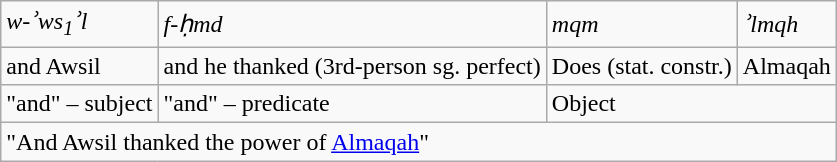<table class="wikitable">
<tr>
<td><em>w-ʾws<sub>1</sub>ʾl</em></td>
<td><em>f-ḥmd</em></td>
<td><em>mqm</em></td>
<td><em>ʾlmqh</em></td>
</tr>
<tr>
<td>and Awsil</td>
<td>and he thanked (3rd-person sg. perfect)</td>
<td>Does (stat. constr.)</td>
<td>Almaqah</td>
</tr>
<tr>
<td>"and" – subject</td>
<td>"and" – predicate</td>
<td colspan="2">Object</td>
</tr>
<tr>
<td colspan="4">"And Awsil thanked the power of <a href='#'>Almaqah</a>"</td>
</tr>
</table>
